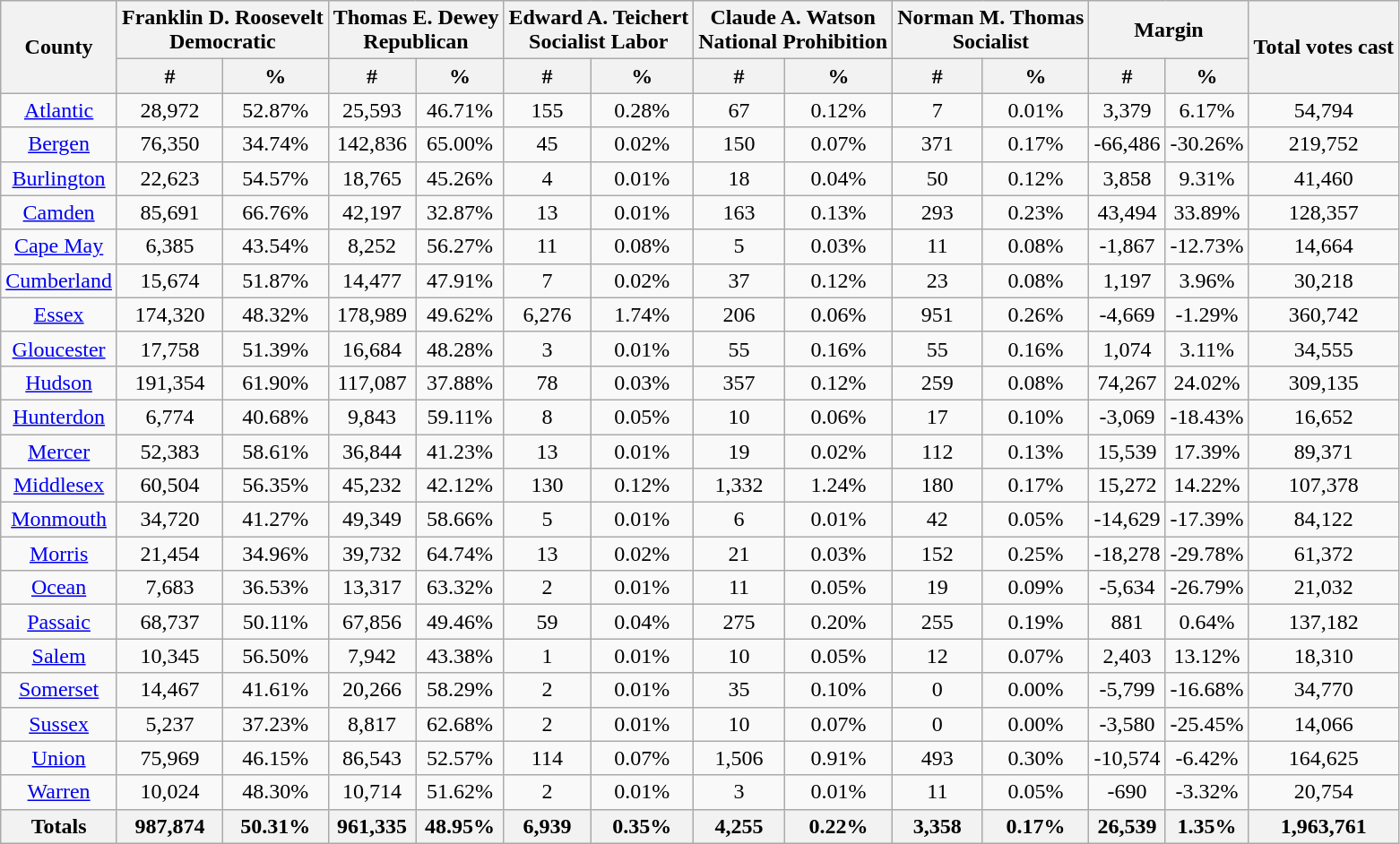<table class="wikitable sortable">
<tr>
<th style="text-align:center;" rowspan="2">County</th>
<th style="text-align:center;" colspan="2">Franklin D. Roosevelt<br>Democratic</th>
<th style="text-align:center;" colspan="2">Thomas E. Dewey<br>Republican</th>
<th style="text-align:center;" colspan="2">Edward A. Teichert<br>Socialist Labor</th>
<th style="text-align:center;" colspan="2">Claude A. Watson<br>National Prohibition</th>
<th style="text-align:center;" colspan="2">Norman M. Thomas<br>Socialist</th>
<th style="text-align:center;" colspan="2">Margin</th>
<th style="text-align:center;" rowspan="2">Total votes cast</th>
</tr>
<tr>
<th data-sort-type="number">#</th>
<th data-sort-type="number">%</th>
<th data-sort-type="number">#</th>
<th data-sort-type="number">%</th>
<th data-sort-type="number">#</th>
<th data-sort-type="number">%</th>
<th data-sort-type="number">#</th>
<th data-sort-type="number">%</th>
<th data-sort-type="number">#</th>
<th data-sort-type="number">%</th>
<th data-sort-type="number">#</th>
<th data-sort-type="number">%</th>
</tr>
<tr style="text-align:center;">
<td><a href='#'>Atlantic</a></td>
<td>28,972</td>
<td>52.87%</td>
<td>25,593</td>
<td>46.71%</td>
<td>155</td>
<td>0.28%</td>
<td>67</td>
<td>0.12%</td>
<td>7</td>
<td>0.01%</td>
<td>3,379</td>
<td>6.17%</td>
<td>54,794</td>
</tr>
<tr style="text-align:center;">
<td><a href='#'>Bergen</a></td>
<td>76,350</td>
<td>34.74%</td>
<td>142,836</td>
<td>65.00%</td>
<td>45</td>
<td>0.02%</td>
<td>150</td>
<td>0.07%</td>
<td>371</td>
<td>0.17%</td>
<td>-66,486</td>
<td>-30.26%</td>
<td>219,752</td>
</tr>
<tr style="text-align:center;">
<td><a href='#'>Burlington</a></td>
<td>22,623</td>
<td>54.57%</td>
<td>18,765</td>
<td>45.26%</td>
<td>4</td>
<td>0.01%</td>
<td>18</td>
<td>0.04%</td>
<td>50</td>
<td>0.12%</td>
<td>3,858</td>
<td>9.31%</td>
<td>41,460</td>
</tr>
<tr style="text-align:center;">
<td><a href='#'>Camden</a></td>
<td>85,691</td>
<td>66.76%</td>
<td>42,197</td>
<td>32.87%</td>
<td>13</td>
<td>0.01%</td>
<td>163</td>
<td>0.13%</td>
<td>293</td>
<td>0.23%</td>
<td>43,494</td>
<td>33.89%</td>
<td>128,357</td>
</tr>
<tr style="text-align:center;">
<td><a href='#'>Cape May</a></td>
<td>6,385</td>
<td>43.54%</td>
<td>8,252</td>
<td>56.27%</td>
<td>11</td>
<td>0.08%</td>
<td>5</td>
<td>0.03%</td>
<td>11</td>
<td>0.08%</td>
<td>-1,867</td>
<td>-12.73%</td>
<td>14,664</td>
</tr>
<tr style="text-align:center;">
<td><a href='#'>Cumberland</a></td>
<td>15,674</td>
<td>51.87%</td>
<td>14,477</td>
<td>47.91%</td>
<td>7</td>
<td>0.02%</td>
<td>37</td>
<td>0.12%</td>
<td>23</td>
<td>0.08%</td>
<td>1,197</td>
<td>3.96%</td>
<td>30,218</td>
</tr>
<tr style="text-align:center;">
<td><a href='#'>Essex</a></td>
<td>174,320</td>
<td>48.32%</td>
<td>178,989</td>
<td>49.62%</td>
<td>6,276</td>
<td>1.74%</td>
<td>206</td>
<td>0.06%</td>
<td>951</td>
<td>0.26%</td>
<td>-4,669</td>
<td>-1.29%</td>
<td>360,742</td>
</tr>
<tr style="text-align:center;">
<td><a href='#'>Gloucester</a></td>
<td>17,758</td>
<td>51.39%</td>
<td>16,684</td>
<td>48.28%</td>
<td>3</td>
<td>0.01%</td>
<td>55</td>
<td>0.16%</td>
<td>55</td>
<td>0.16%</td>
<td>1,074</td>
<td>3.11%</td>
<td>34,555</td>
</tr>
<tr style="text-align:center;">
<td><a href='#'>Hudson</a></td>
<td>191,354</td>
<td>61.90%</td>
<td>117,087</td>
<td>37.88%</td>
<td>78</td>
<td>0.03%</td>
<td>357</td>
<td>0.12%</td>
<td>259</td>
<td>0.08%</td>
<td>74,267</td>
<td>24.02%</td>
<td>309,135</td>
</tr>
<tr style="text-align:center;">
<td><a href='#'>Hunterdon</a></td>
<td>6,774</td>
<td>40.68%</td>
<td>9,843</td>
<td>59.11%</td>
<td>8</td>
<td>0.05%</td>
<td>10</td>
<td>0.06%</td>
<td>17</td>
<td>0.10%</td>
<td>-3,069</td>
<td>-18.43%</td>
<td>16,652</td>
</tr>
<tr style="text-align:center;">
<td><a href='#'>Mercer</a></td>
<td>52,383</td>
<td>58.61%</td>
<td>36,844</td>
<td>41.23%</td>
<td>13</td>
<td>0.01%</td>
<td>19</td>
<td>0.02%</td>
<td>112</td>
<td>0.13%</td>
<td>15,539</td>
<td>17.39%</td>
<td>89,371</td>
</tr>
<tr style="text-align:center;">
<td><a href='#'>Middlesex</a></td>
<td>60,504</td>
<td>56.35%</td>
<td>45,232</td>
<td>42.12%</td>
<td>130</td>
<td>0.12%</td>
<td>1,332</td>
<td>1.24%</td>
<td>180</td>
<td>0.17%</td>
<td>15,272</td>
<td>14.22%</td>
<td>107,378</td>
</tr>
<tr style="text-align:center;">
<td><a href='#'>Monmouth</a></td>
<td>34,720</td>
<td>41.27%</td>
<td>49,349</td>
<td>58.66%</td>
<td>5</td>
<td>0.01%</td>
<td>6</td>
<td>0.01%</td>
<td>42</td>
<td>0.05%</td>
<td>-14,629</td>
<td>-17.39%</td>
<td>84,122</td>
</tr>
<tr style="text-align:center;">
<td><a href='#'>Morris</a></td>
<td>21,454</td>
<td>34.96%</td>
<td>39,732</td>
<td>64.74%</td>
<td>13</td>
<td>0.02%</td>
<td>21</td>
<td>0.03%</td>
<td>152</td>
<td>0.25%</td>
<td>-18,278</td>
<td>-29.78%</td>
<td>61,372</td>
</tr>
<tr style="text-align:center;">
<td><a href='#'>Ocean</a></td>
<td>7,683</td>
<td>36.53%</td>
<td>13,317</td>
<td>63.32%</td>
<td>2</td>
<td>0.01%</td>
<td>11</td>
<td>0.05%</td>
<td>19</td>
<td>0.09%</td>
<td>-5,634</td>
<td>-26.79%</td>
<td>21,032</td>
</tr>
<tr style="text-align:center;">
<td><a href='#'>Passaic</a></td>
<td>68,737</td>
<td>50.11%</td>
<td>67,856</td>
<td>49.46%</td>
<td>59</td>
<td>0.04%</td>
<td>275</td>
<td>0.20%</td>
<td>255</td>
<td>0.19%</td>
<td>881</td>
<td>0.64%</td>
<td>137,182</td>
</tr>
<tr style="text-align:center;">
<td><a href='#'>Salem</a></td>
<td>10,345</td>
<td>56.50%</td>
<td>7,942</td>
<td>43.38%</td>
<td>1</td>
<td>0.01%</td>
<td>10</td>
<td>0.05%</td>
<td>12</td>
<td>0.07%</td>
<td>2,403</td>
<td>13.12%</td>
<td>18,310</td>
</tr>
<tr style="text-align:center;">
<td><a href='#'>Somerset</a></td>
<td>14,467</td>
<td>41.61%</td>
<td>20,266</td>
<td>58.29%</td>
<td>2</td>
<td>0.01%</td>
<td>35</td>
<td>0.10%</td>
<td>0</td>
<td>0.00%</td>
<td>-5,799</td>
<td>-16.68%</td>
<td>34,770</td>
</tr>
<tr style="text-align:center;">
<td><a href='#'>Sussex</a></td>
<td>5,237</td>
<td>37.23%</td>
<td>8,817</td>
<td>62.68%</td>
<td>2</td>
<td>0.01%</td>
<td>10</td>
<td>0.07%</td>
<td>0</td>
<td>0.00%</td>
<td>-3,580</td>
<td>-25.45%</td>
<td>14,066</td>
</tr>
<tr style="text-align:center;">
<td><a href='#'>Union</a></td>
<td>75,969</td>
<td>46.15%</td>
<td>86,543</td>
<td>52.57%</td>
<td>114</td>
<td>0.07%</td>
<td>1,506</td>
<td>0.91%</td>
<td>493</td>
<td>0.30%</td>
<td>-10,574</td>
<td>-6.42%</td>
<td>164,625</td>
</tr>
<tr style="text-align:center;">
<td><a href='#'>Warren</a></td>
<td>10,024</td>
<td>48.30%</td>
<td>10,714</td>
<td>51.62%</td>
<td>2</td>
<td>0.01%</td>
<td>3</td>
<td>0.01%</td>
<td>11</td>
<td>0.05%</td>
<td>-690</td>
<td>-3.32%</td>
<td>20,754</td>
</tr>
<tr style="text-align:center;">
<th>Totals</th>
<th>987,874</th>
<th>50.31%</th>
<th>961,335</th>
<th>48.95%</th>
<th>6,939</th>
<th>0.35%</th>
<th>4,255</th>
<th>0.22%</th>
<th>3,358</th>
<th>0.17%</th>
<th>26,539</th>
<th>1.35%</th>
<th>1,963,761</th>
</tr>
</table>
